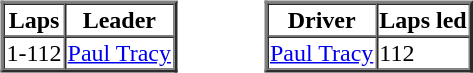<table>
<tr>
<td valign="top"><br><table border=2 cellspacing=0>
<tr>
<th>Laps</th>
<th>Leader</th>
</tr>
<tr>
<td>1-112</td>
<td><a href='#'>Paul Tracy</a></td>
</tr>
</table>
</td>
<td width="50"> </td>
<td valign="top"><br><table border=2 cellspacing=0>
<tr>
<th>Driver</th>
<th>Laps led</th>
</tr>
<tr>
<td><a href='#'>Paul Tracy</a></td>
<td>112</td>
</tr>
</table>
</td>
</tr>
</table>
